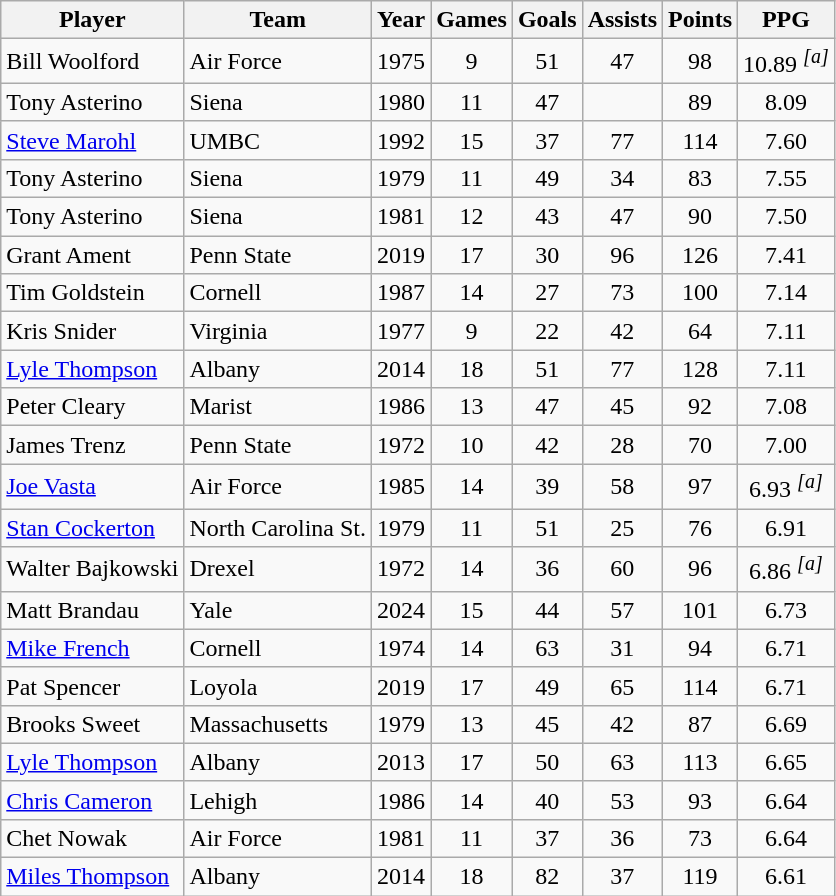<table class="wikitable sortable" style="text-align:center">
<tr>
<th>Player</th>
<th>Team</th>
<th>Year</th>
<th>Games</th>
<th>Goals</th>
<th>Assists</th>
<th>Points</th>
<th>PPG</th>
</tr>
<tr>
<td align=left>Bill Woolford</td>
<td align=left>Air Force</td>
<td>1975</td>
<td>9</td>
<td>51</td>
<td>47</td>
<td>98</td>
<td>10.89 <sup><em>[a]</em></sup></td>
</tr>
<tr>
<td align=left>Tony Asterino</td>
<td align=left>Siena</td>
<td>1980</td>
<td>11</td>
<td>47</td>
<td></td>
<td>89</td>
<td>8.09</td>
</tr>
<tr>
<td align=left><a href='#'>Steve Marohl</a></td>
<td align=left>UMBC</td>
<td>1992</td>
<td>15</td>
<td>37</td>
<td>77</td>
<td>114</td>
<td>7.60</td>
</tr>
<tr>
<td align=left>Tony Asterino</td>
<td align=left>Siena</td>
<td>1979</td>
<td>11</td>
<td>49</td>
<td>34</td>
<td>83</td>
<td>7.55</td>
</tr>
<tr>
<td align=left>Tony Asterino</td>
<td align=left>Siena</td>
<td>1981</td>
<td>12</td>
<td>43</td>
<td>47</td>
<td>90</td>
<td>7.50</td>
</tr>
<tr>
<td align=left>Grant Ament</td>
<td align=left>Penn State</td>
<td>2019</td>
<td>17</td>
<td>30</td>
<td>96</td>
<td>126</td>
<td>7.41</td>
</tr>
<tr>
<td align=left>Tim Goldstein</td>
<td align=left>Cornell</td>
<td>1987</td>
<td>14</td>
<td>27</td>
<td>73</td>
<td>100</td>
<td>7.14</td>
</tr>
<tr>
<td align=left>Kris Snider</td>
<td align=left>Virginia</td>
<td>1977</td>
<td>9</td>
<td>22</td>
<td>42</td>
<td>64</td>
<td>7.11</td>
</tr>
<tr>
<td align=left><a href='#'>Lyle Thompson</a></td>
<td align=left>Albany</td>
<td>2014</td>
<td>18</td>
<td>51</td>
<td>77</td>
<td>128</td>
<td>7.11</td>
</tr>
<tr>
<td align=left>Peter Cleary</td>
<td align=left>Marist</td>
<td>1986</td>
<td>13</td>
<td>47</td>
<td>45</td>
<td>92</td>
<td>7.08</td>
</tr>
<tr>
<td align=left>James Trenz</td>
<td align=left>Penn State</td>
<td>1972</td>
<td>10</td>
<td>42</td>
<td>28</td>
<td>70</td>
<td>7.00</td>
</tr>
<tr>
<td align=left><a href='#'>Joe Vasta</a></td>
<td align=left>Air Force</td>
<td>1985</td>
<td>14</td>
<td>39</td>
<td>58</td>
<td>97</td>
<td>6.93 <sup><em>[a]</em></sup></td>
</tr>
<tr>
<td align=left><a href='#'>Stan Cockerton</a></td>
<td align=left>North Carolina St.</td>
<td>1979</td>
<td>11</td>
<td>51</td>
<td>25</td>
<td>76</td>
<td>6.91</td>
</tr>
<tr>
<td align=left>Walter Bajkowski</td>
<td align=left>Drexel</td>
<td>1972</td>
<td>14</td>
<td>36</td>
<td>60</td>
<td>96</td>
<td>6.86 <sup><em>[a]</em></sup></td>
</tr>
<tr>
<td align=left>Matt Brandau</td>
<td align=left>Yale</td>
<td>2024</td>
<td>15</td>
<td>44</td>
<td>57</td>
<td>101</td>
<td>6.73</td>
</tr>
<tr>
<td align=left><a href='#'>Mike French</a></td>
<td align=left>Cornell</td>
<td>1974</td>
<td>14</td>
<td>63</td>
<td>31</td>
<td>94</td>
<td>6.71</td>
</tr>
<tr>
<td align=left>Pat Spencer</td>
<td align=left>Loyola</td>
<td>2019</td>
<td>17</td>
<td>49</td>
<td>65</td>
<td>114</td>
<td>6.71</td>
</tr>
<tr>
<td align=left>Brooks Sweet</td>
<td align=left>Massachusetts</td>
<td>1979</td>
<td>13</td>
<td>45</td>
<td>42</td>
<td>87</td>
<td>6.69</td>
</tr>
<tr>
<td align=left><a href='#'>Lyle Thompson</a></td>
<td align=left>Albany</td>
<td>2013</td>
<td>17</td>
<td>50</td>
<td>63</td>
<td>113</td>
<td>6.65</td>
</tr>
<tr>
<td align=left><a href='#'>Chris Cameron</a></td>
<td align=left>Lehigh</td>
<td>1986</td>
<td>14</td>
<td>40</td>
<td>53</td>
<td>93</td>
<td>6.64</td>
</tr>
<tr>
<td align=left>Chet Nowak</td>
<td align=left>Air Force</td>
<td>1981</td>
<td>11</td>
<td>37</td>
<td>36</td>
<td>73</td>
<td>6.64</td>
</tr>
<tr>
<td align=left><a href='#'>Miles Thompson</a></td>
<td align=left>Albany</td>
<td>2014</td>
<td>18</td>
<td>82</td>
<td>37</td>
<td>119</td>
<td>6.61</td>
</tr>
</table>
